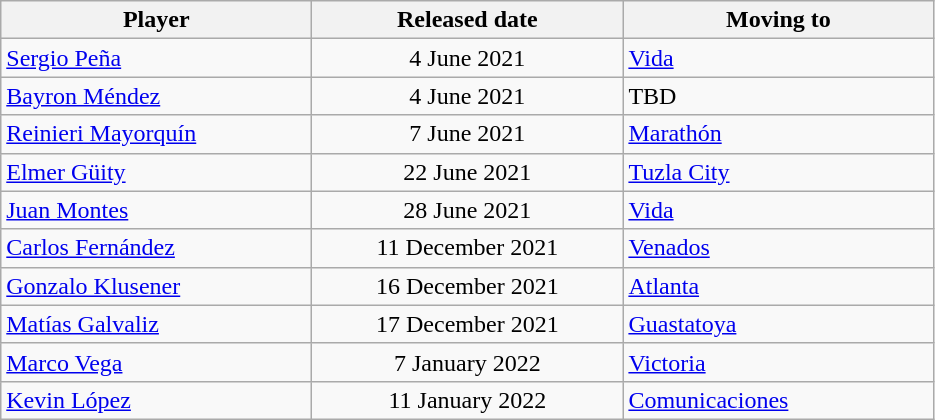<table class="wikitable">
<tr>
<th width="200">Player</th>
<th width="200">Released date</th>
<th width="200">Moving to</th>
</tr>
<tr>
<td> <a href='#'>Sergio Peña</a></td>
<td align="center">4 June 2021</td>
<td> <a href='#'>Vida</a></td>
</tr>
<tr>
<td> <a href='#'>Bayron Méndez</a></td>
<td align="center">4 June 2021</td>
<td>TBD</td>
</tr>
<tr>
<td> <a href='#'>Reinieri Mayorquín</a></td>
<td align="center">7 June 2021</td>
<td> <a href='#'>Marathón</a></td>
</tr>
<tr>
<td> <a href='#'>Elmer Güity</a></td>
<td align="center">22 June 2021</td>
<td> <a href='#'>Tuzla City</a></td>
</tr>
<tr>
<td> <a href='#'>Juan Montes</a></td>
<td align="center">28 June 2021</td>
<td> <a href='#'>Vida</a></td>
</tr>
<tr>
<td> <a href='#'>Carlos Fernández</a></td>
<td align="center">11 December 2021</td>
<td> <a href='#'>Venados</a></td>
</tr>
<tr>
<td> <a href='#'>Gonzalo Klusener</a></td>
<td align="center">16 December 2021</td>
<td> <a href='#'>Atlanta</a></td>
</tr>
<tr>
<td> <a href='#'>Matías Galvaliz</a></td>
<td align="center">17 December 2021</td>
<td> <a href='#'>Guastatoya</a></td>
</tr>
<tr>
<td> <a href='#'>Marco Vega</a></td>
<td align="center">7 January 2022</td>
<td> <a href='#'>Victoria</a></td>
</tr>
<tr>
<td> <a href='#'>Kevin López</a></td>
<td align="center">11 January 2022</td>
<td> <a href='#'>Comunicaciones</a></td>
</tr>
</table>
